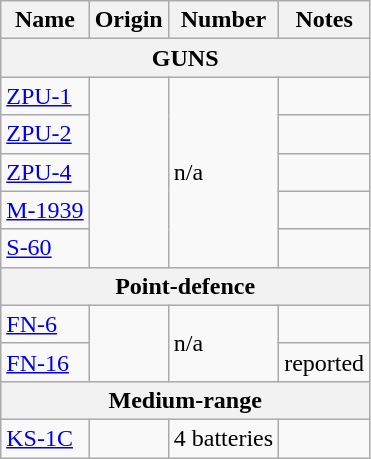<table class="wikitable">
<tr>
<th>Name</th>
<th>Origin</th>
<th>Number</th>
<th>Notes</th>
</tr>
<tr>
<th colspan="4">GUNS</th>
</tr>
<tr>
<td><a href='#'>ZPU-1</a></td>
<td rowspan="5"></td>
<td rowspan="5">n/a</td>
<td></td>
</tr>
<tr>
<td><a href='#'>ZPU-2</a></td>
<td></td>
</tr>
<tr>
<td><a href='#'>ZPU-4</a></td>
<td></td>
</tr>
<tr>
<td><a href='#'>M-1939</a></td>
<td></td>
</tr>
<tr>
<td><a href='#'>S-60</a></td>
<td></td>
</tr>
<tr>
<th colspan="4">Point-defence</th>
</tr>
<tr>
<td><a href='#'>FN-6</a></td>
<td rowspan="2"></td>
<td rowspan="2">n/a</td>
<td></td>
</tr>
<tr>
<td><a href='#'>FN-16</a></td>
<td>reported</td>
</tr>
<tr>
<th colspan="4">Medium-range</th>
</tr>
<tr>
<td><a href='#'>KS-1C</a></td>
<td></td>
<td>4 batteries</td>
<td></td>
</tr>
</table>
